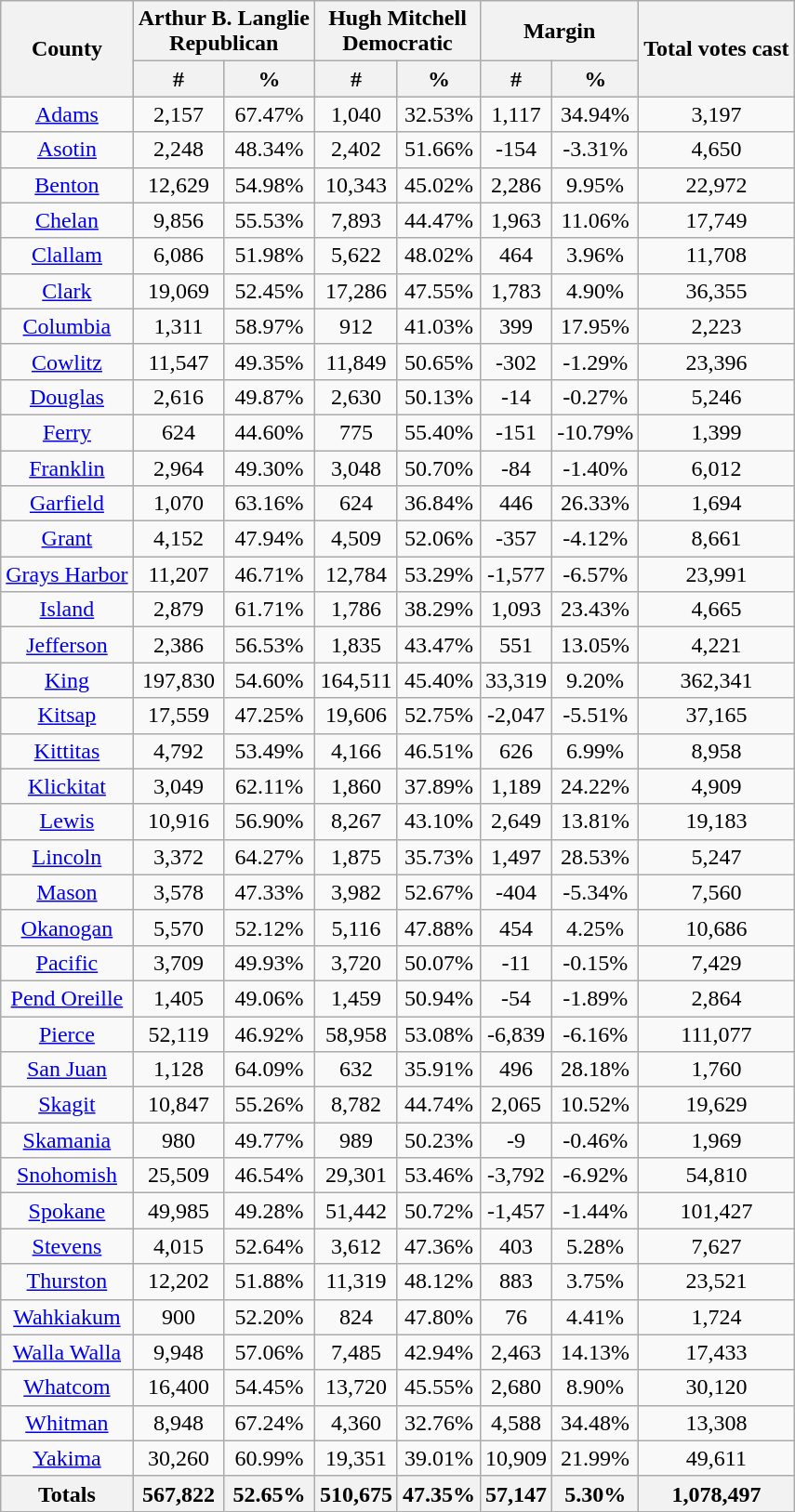<table class="wikitable sortable">
<tr>
<th style="text-align:center;" rowspan="2">County</th>
<th style="text-align:center;" colspan="2">Arthur B. Langlie<br>Republican</th>
<th style="text-align:center;" colspan="2">Hugh Mitchell<br>Democratic</th>
<th style="text-align:center;" colspan="2">Margin</th>
<th style="text-align:center;" rowspan="2">Total votes cast</th>
</tr>
<tr bgcolor="lightgrey">
<th style="text-align:center;" data-sort-type="number">#</th>
<th style="text-align:center;" data-sort-type="number">%</th>
<th style="text-align:center;" data-sort-type="number">#</th>
<th style="text-align:center;" data-sort-type="number">%</th>
<th style="text-align:center;" data-sort-type="number">#</th>
<th style="text-align:center;" data-sort-type="number">%</th>
</tr>
<tr style="text-align:center;">
<td><a href='#'>Adams</a></td>
<td>2,157</td>
<td>67.47%</td>
<td>1,040</td>
<td>32.53%</td>
<td>1,117</td>
<td>34.94%</td>
<td>3,197</td>
</tr>
<tr style="text-align:center;">
<td><a href='#'>Asotin</a></td>
<td>2,248</td>
<td>48.34%</td>
<td>2,402</td>
<td>51.66%</td>
<td>-154</td>
<td>-3.31%</td>
<td>4,650</td>
</tr>
<tr style="text-align:center;">
<td><a href='#'>Benton</a></td>
<td>12,629</td>
<td>54.98%</td>
<td>10,343</td>
<td>45.02%</td>
<td>2,286</td>
<td>9.95%</td>
<td>22,972</td>
</tr>
<tr style="text-align:center;">
<td><a href='#'>Chelan</a></td>
<td>9,856</td>
<td>55.53%</td>
<td>7,893</td>
<td>44.47%</td>
<td>1,963</td>
<td>11.06%</td>
<td>17,749</td>
</tr>
<tr style="text-align:center;">
<td><a href='#'>Clallam</a></td>
<td>6,086</td>
<td>51.98%</td>
<td>5,622</td>
<td>48.02%</td>
<td>464</td>
<td>3.96%</td>
<td>11,708</td>
</tr>
<tr style="text-align:center;">
<td><a href='#'>Clark</a></td>
<td>19,069</td>
<td>52.45%</td>
<td>17,286</td>
<td>47.55%</td>
<td>1,783</td>
<td>4.90%</td>
<td>36,355</td>
</tr>
<tr style="text-align:center;">
<td><a href='#'>Columbia</a></td>
<td>1,311</td>
<td>58.97%</td>
<td>912</td>
<td>41.03%</td>
<td>399</td>
<td>17.95%</td>
<td>2,223</td>
</tr>
<tr style="text-align:center;">
<td><a href='#'>Cowlitz</a></td>
<td>11,547</td>
<td>49.35%</td>
<td>11,849</td>
<td>50.65%</td>
<td>-302</td>
<td>-1.29%</td>
<td>23,396</td>
</tr>
<tr style="text-align:center;">
<td><a href='#'>Douglas</a></td>
<td>2,616</td>
<td>49.87%</td>
<td>2,630</td>
<td>50.13%</td>
<td>-14</td>
<td>-0.27%</td>
<td>5,246</td>
</tr>
<tr style="text-align:center;">
<td><a href='#'>Ferry</a></td>
<td>624</td>
<td>44.60%</td>
<td>775</td>
<td>55.40%</td>
<td>-151</td>
<td>-10.79%</td>
<td>1,399</td>
</tr>
<tr style="text-align:center;">
<td><a href='#'>Franklin</a></td>
<td>2,964</td>
<td>49.30%</td>
<td>3,048</td>
<td>50.70%</td>
<td>-84</td>
<td>-1.40%</td>
<td>6,012</td>
</tr>
<tr style="text-align:center;">
<td><a href='#'>Garfield</a></td>
<td>1,070</td>
<td>63.16%</td>
<td>624</td>
<td>36.84%</td>
<td>446</td>
<td>26.33%</td>
<td>1,694</td>
</tr>
<tr style="text-align:center;">
<td><a href='#'>Grant</a></td>
<td>4,152</td>
<td>47.94%</td>
<td>4,509</td>
<td>52.06%</td>
<td>-357</td>
<td>-4.12%</td>
<td>8,661</td>
</tr>
<tr style="text-align:center;">
<td><a href='#'>Grays Harbor</a></td>
<td>11,207</td>
<td>46.71%</td>
<td>12,784</td>
<td>53.29%</td>
<td>-1,577</td>
<td>-6.57%</td>
<td>23,991</td>
</tr>
<tr style="text-align:center;">
<td><a href='#'>Island</a></td>
<td>2,879</td>
<td>61.71%</td>
<td>1,786</td>
<td>38.29%</td>
<td>1,093</td>
<td>23.43%</td>
<td>4,665</td>
</tr>
<tr style="text-align:center;">
<td><a href='#'>Jefferson</a></td>
<td>2,386</td>
<td>56.53%</td>
<td>1,835</td>
<td>43.47%</td>
<td>551</td>
<td>13.05%</td>
<td>4,221</td>
</tr>
<tr style="text-align:center;">
<td><a href='#'>King</a></td>
<td>197,830</td>
<td>54.60%</td>
<td>164,511</td>
<td>45.40%</td>
<td>33,319</td>
<td>9.20%</td>
<td>362,341</td>
</tr>
<tr style="text-align:center;">
<td><a href='#'>Kitsap</a></td>
<td>17,559</td>
<td>47.25%</td>
<td>19,606</td>
<td>52.75%</td>
<td>-2,047</td>
<td>-5.51%</td>
<td>37,165</td>
</tr>
<tr style="text-align:center;">
<td><a href='#'>Kittitas</a></td>
<td>4,792</td>
<td>53.49%</td>
<td>4,166</td>
<td>46.51%</td>
<td>626</td>
<td>6.99%</td>
<td>8,958</td>
</tr>
<tr style="text-align:center;">
<td><a href='#'>Klickitat</a></td>
<td>3,049</td>
<td>62.11%</td>
<td>1,860</td>
<td>37.89%</td>
<td>1,189</td>
<td>24.22%</td>
<td>4,909</td>
</tr>
<tr style="text-align:center;">
<td><a href='#'>Lewis</a></td>
<td>10,916</td>
<td>56.90%</td>
<td>8,267</td>
<td>43.10%</td>
<td>2,649</td>
<td>13.81%</td>
<td>19,183</td>
</tr>
<tr style="text-align:center;">
<td><a href='#'>Lincoln</a></td>
<td>3,372</td>
<td>64.27%</td>
<td>1,875</td>
<td>35.73%</td>
<td>1,497</td>
<td>28.53%</td>
<td>5,247</td>
</tr>
<tr style="text-align:center;">
<td><a href='#'>Mason</a></td>
<td>3,578</td>
<td>47.33%</td>
<td>3,982</td>
<td>52.67%</td>
<td>-404</td>
<td>-5.34%</td>
<td>7,560</td>
</tr>
<tr style="text-align:center;">
<td><a href='#'>Okanogan</a></td>
<td>5,570</td>
<td>52.12%</td>
<td>5,116</td>
<td>47.88%</td>
<td>454</td>
<td>4.25%</td>
<td>10,686</td>
</tr>
<tr style="text-align:center;">
<td><a href='#'>Pacific</a></td>
<td>3,709</td>
<td>49.93%</td>
<td>3,720</td>
<td>50.07%</td>
<td>-11</td>
<td>-0.15%</td>
<td>7,429</td>
</tr>
<tr style="text-align:center;">
<td><a href='#'>Pend Oreille</a></td>
<td>1,405</td>
<td>49.06%</td>
<td>1,459</td>
<td>50.94%</td>
<td>-54</td>
<td>-1.89%</td>
<td>2,864</td>
</tr>
<tr style="text-align:center;">
<td><a href='#'>Pierce</a></td>
<td>52,119</td>
<td>46.92%</td>
<td>58,958</td>
<td>53.08%</td>
<td>-6,839</td>
<td>-6.16%</td>
<td>111,077</td>
</tr>
<tr style="text-align:center;">
<td><a href='#'>San Juan</a></td>
<td>1,128</td>
<td>64.09%</td>
<td>632</td>
<td>35.91%</td>
<td>496</td>
<td>28.18%</td>
<td>1,760</td>
</tr>
<tr style="text-align:center;">
<td><a href='#'>Skagit</a></td>
<td>10,847</td>
<td>55.26%</td>
<td>8,782</td>
<td>44.74%</td>
<td>2,065</td>
<td>10.52%</td>
<td>19,629</td>
</tr>
<tr style="text-align:center;">
<td><a href='#'>Skamania</a></td>
<td>980</td>
<td>49.77%</td>
<td>989</td>
<td>50.23%</td>
<td>-9</td>
<td>-0.46%</td>
<td>1,969</td>
</tr>
<tr style="text-align:center;">
<td><a href='#'>Snohomish</a></td>
<td>25,509</td>
<td>46.54%</td>
<td>29,301</td>
<td>53.46%</td>
<td>-3,792</td>
<td>-6.92%</td>
<td>54,810</td>
</tr>
<tr style="text-align:center;">
<td><a href='#'>Spokane</a></td>
<td>49,985</td>
<td>49.28%</td>
<td>51,442</td>
<td>50.72%</td>
<td>-1,457</td>
<td>-1.44%</td>
<td>101,427</td>
</tr>
<tr style="text-align:center;">
<td><a href='#'>Stevens</a></td>
<td>4,015</td>
<td>52.64%</td>
<td>3,612</td>
<td>47.36%</td>
<td>403</td>
<td>5.28%</td>
<td>7,627</td>
</tr>
<tr style="text-align:center;">
<td><a href='#'>Thurston</a></td>
<td>12,202</td>
<td>51.88%</td>
<td>11,319</td>
<td>48.12%</td>
<td>883</td>
<td>3.75%</td>
<td>23,521</td>
</tr>
<tr style="text-align:center;">
<td><a href='#'>Wahkiakum</a></td>
<td>900</td>
<td>52.20%</td>
<td>824</td>
<td>47.80%</td>
<td>76</td>
<td>4.41%</td>
<td>1,724</td>
</tr>
<tr style="text-align:center;">
<td><a href='#'>Walla Walla</a></td>
<td>9,948</td>
<td>57.06%</td>
<td>7,485</td>
<td>42.94%</td>
<td>2,463</td>
<td>14.13%</td>
<td>17,433</td>
</tr>
<tr style="text-align:center;">
<td><a href='#'>Whatcom</a></td>
<td>16,400</td>
<td>54.45%</td>
<td>13,720</td>
<td>45.55%</td>
<td>2,680</td>
<td>8.90%</td>
<td>30,120</td>
</tr>
<tr style="text-align:center;">
<td><a href='#'>Whitman</a></td>
<td>8,948</td>
<td>67.24%</td>
<td>4,360</td>
<td>32.76%</td>
<td>4,588</td>
<td>34.48%</td>
<td>13,308</td>
</tr>
<tr style="text-align:center;">
<td><a href='#'>Yakima</a></td>
<td>30,260</td>
<td>60.99%</td>
<td>19,351</td>
<td>39.01%</td>
<td>10,909</td>
<td>21.99%</td>
<td>49,611</td>
</tr>
<tr>
<th>Totals</th>
<th>567,822</th>
<th>52.65%</th>
<th>510,675</th>
<th>47.35%</th>
<th>57,147</th>
<th>5.30%</th>
<th>1,078,497</th>
</tr>
</table>
